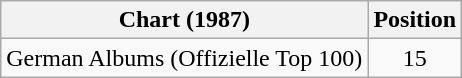<table class="wikitable">
<tr>
<th>Chart (1987)</th>
<th>Position</th>
</tr>
<tr>
<td>German Albums (Offizielle Top 100)</td>
<td align="center">15</td>
</tr>
</table>
